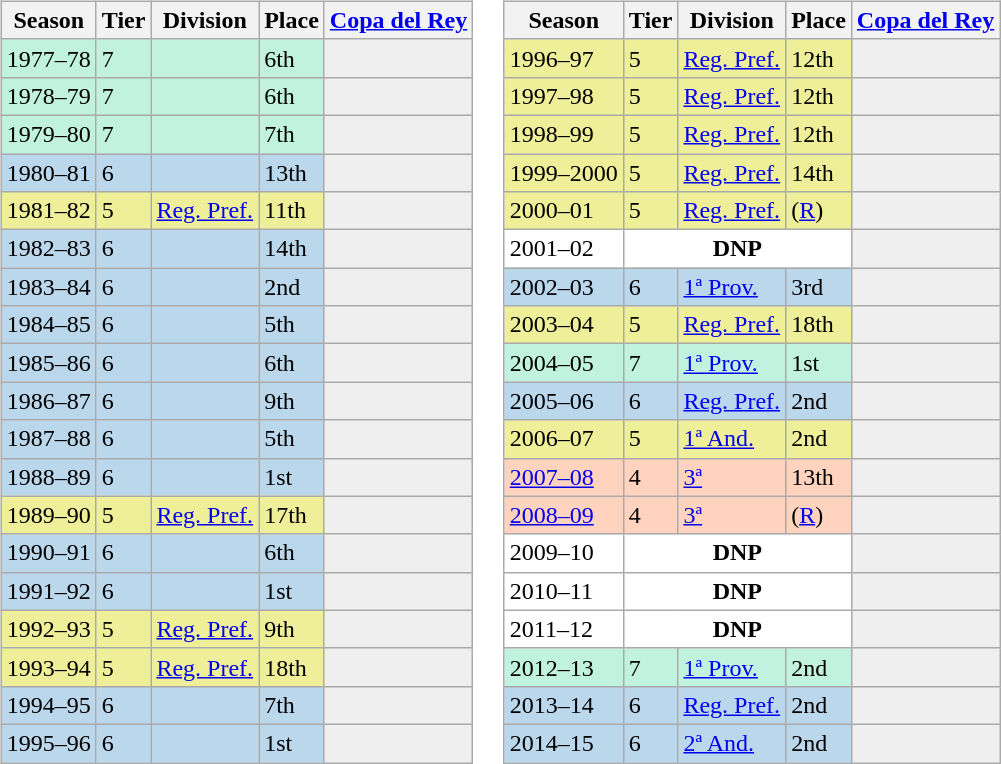<table>
<tr>
<td valign="top" width=0%><br><table class="wikitable">
<tr style="background:#f0f6fa;">
<th>Season</th>
<th>Tier</th>
<th>Division</th>
<th>Place</th>
<th><a href='#'>Copa del Rey</a></th>
</tr>
<tr>
<td style="background:#C0F2DF;">1977–78</td>
<td style="background:#C0F2DF;">7</td>
<td style="background:#C0F2DF;"></td>
<td style="background:#C0F2DF;">6th</td>
<th style="background:#efefef;"></th>
</tr>
<tr>
<td style="background:#C0F2DF;">1978–79</td>
<td style="background:#C0F2DF;">7</td>
<td style="background:#C0F2DF;"></td>
<td style="background:#C0F2DF;">6th</td>
<th style="background:#efefef;"></th>
</tr>
<tr>
<td style="background:#C0F2DF;">1979–80</td>
<td style="background:#C0F2DF;">7</td>
<td style="background:#C0F2DF;"></td>
<td style="background:#C0F2DF;">7th</td>
<th style="background:#efefef;"></th>
</tr>
<tr>
<td style="background:#BBD7EC;">1980–81</td>
<td style="background:#BBD7EC;">6</td>
<td style="background:#BBD7EC;"></td>
<td style="background:#BBD7EC;">13th</td>
<td style="background:#efefef;"></td>
</tr>
<tr>
<td style="background:#EFEF99;">1981–82</td>
<td style="background:#EFEF99;">5</td>
<td style="background:#EFEF99;"><a href='#'>Reg. Pref.</a></td>
<td style="background:#EFEF99;">11th</td>
<th style="background:#efefef;"></th>
</tr>
<tr>
<td style="background:#BBD7EC;">1982–83</td>
<td style="background:#BBD7EC;">6</td>
<td style="background:#BBD7EC;"></td>
<td style="background:#BBD7EC;">14th</td>
<td style="background:#efefef;"></td>
</tr>
<tr>
<td style="background:#BBD7EC;">1983–84</td>
<td style="background:#BBD7EC;">6</td>
<td style="background:#BBD7EC;"></td>
<td style="background:#BBD7EC;">2nd</td>
<td style="background:#efefef;"></td>
</tr>
<tr>
<td style="background:#BBD7EC;">1984–85</td>
<td style="background:#BBD7EC;">6</td>
<td style="background:#BBD7EC;"></td>
<td style="background:#BBD7EC;">5th</td>
<td style="background:#efefef;"></td>
</tr>
<tr>
<td style="background:#BBD7EC;">1985–86</td>
<td style="background:#BBD7EC;">6</td>
<td style="background:#BBD7EC;"></td>
<td style="background:#BBD7EC;">6th</td>
<td style="background:#efefef;"></td>
</tr>
<tr>
<td style="background:#BBD7EC;">1986–87</td>
<td style="background:#BBD7EC;">6</td>
<td style="background:#BBD7EC;"></td>
<td style="background:#BBD7EC;">9th</td>
<td style="background:#efefef;"></td>
</tr>
<tr>
<td style="background:#BBD7EC;">1987–88</td>
<td style="background:#BBD7EC;">6</td>
<td style="background:#BBD7EC;"></td>
<td style="background:#BBD7EC;">5th</td>
<td style="background:#efefef;"></td>
</tr>
<tr>
<td style="background:#BBD7EC;">1988–89</td>
<td style="background:#BBD7EC;">6</td>
<td style="background:#BBD7EC;"></td>
<td style="background:#BBD7EC;">1st</td>
<td style="background:#efefef;"></td>
</tr>
<tr>
<td style="background:#EFEF99;">1989–90</td>
<td style="background:#EFEF99;">5</td>
<td style="background:#EFEF99;"><a href='#'>Reg. Pref.</a></td>
<td style="background:#EFEF99;">17th</td>
<th style="background:#efefef;"></th>
</tr>
<tr>
<td style="background:#BBD7EC;">1990–91</td>
<td style="background:#BBD7EC;">6</td>
<td style="background:#BBD7EC;"></td>
<td style="background:#BBD7EC;">6th</td>
<td style="background:#efefef;"></td>
</tr>
<tr>
<td style="background:#BBD7EC;">1991–92</td>
<td style="background:#BBD7EC;">6</td>
<td style="background:#BBD7EC;"></td>
<td style="background:#BBD7EC;">1st</td>
<td style="background:#efefef;"></td>
</tr>
<tr>
<td style="background:#EFEF99;">1992–93</td>
<td style="background:#EFEF99;">5</td>
<td style="background:#EFEF99;"><a href='#'>Reg. Pref.</a></td>
<td style="background:#EFEF99;">9th</td>
<th style="background:#efefef;"></th>
</tr>
<tr>
<td style="background:#EFEF99;">1993–94</td>
<td style="background:#EFEF99;">5</td>
<td style="background:#EFEF99;"><a href='#'>Reg. Pref.</a></td>
<td style="background:#EFEF99;">18th</td>
<th style="background:#efefef;"></th>
</tr>
<tr>
<td style="background:#BBD7EC;">1994–95</td>
<td style="background:#BBD7EC;">6</td>
<td style="background:#BBD7EC;"></td>
<td style="background:#BBD7EC;">7th</td>
<td style="background:#efefef;"></td>
</tr>
<tr>
<td style="background:#BBD7EC;">1995–96</td>
<td style="background:#BBD7EC;">6</td>
<td style="background:#BBD7EC;"></td>
<td style="background:#BBD7EC;">1st</td>
<td style="background:#efefef;"></td>
</tr>
</table>
</td>
<td valign="top" width=0%><br><table class="wikitable">
<tr style="background:#f0f6fa;">
<th>Season</th>
<th>Tier</th>
<th>Division</th>
<th>Place</th>
<th><a href='#'>Copa del Rey</a></th>
</tr>
<tr>
<td style="background:#EFEF99;">1996–97</td>
<td style="background:#EFEF99;">5</td>
<td style="background:#EFEF99;"><a href='#'>Reg. Pref.</a></td>
<td style="background:#EFEF99;">12th</td>
<th style="background:#efefef;"></th>
</tr>
<tr>
<td style="background:#EFEF99;">1997–98</td>
<td style="background:#EFEF99;">5</td>
<td style="background:#EFEF99;"><a href='#'>Reg. Pref.</a></td>
<td style="background:#EFEF99;">12th</td>
<th style="background:#efefef;"></th>
</tr>
<tr>
<td style="background:#EFEF99;">1998–99</td>
<td style="background:#EFEF99;">5</td>
<td style="background:#EFEF99;"><a href='#'>Reg. Pref.</a></td>
<td style="background:#EFEF99;">12th</td>
<th style="background:#efefef;"></th>
</tr>
<tr>
<td style="background:#EFEF99;">1999–2000</td>
<td style="background:#EFEF99;">5</td>
<td style="background:#EFEF99;"><a href='#'>Reg. Pref.</a></td>
<td style="background:#EFEF99;">14th</td>
<th style="background:#efefef;"></th>
</tr>
<tr>
<td style="background:#EFEF99;">2000–01</td>
<td style="background:#EFEF99;">5</td>
<td style="background:#EFEF99;"><a href='#'>Reg. Pref.</a></td>
<td style="background:#EFEF99;">(<a href='#'>R</a>)</td>
<th style="background:#efefef;"></th>
</tr>
<tr>
<td style="background:#FFFFFF;">2001–02</td>
<th style="background:#FFFFFF;" colspan="3">DNP</th>
<th style="background:#efefef;"></th>
</tr>
<tr>
<td style="background:#BBD7EC;">2002–03</td>
<td style="background:#BBD7EC;">6</td>
<td style="background:#BBD7EC;"><a href='#'>1ª Prov.</a></td>
<td style="background:#BBD7EC;">3rd</td>
<td style="background:#efefef;"></td>
</tr>
<tr>
<td style="background:#EFEF99;">2003–04</td>
<td style="background:#EFEF99;">5</td>
<td style="background:#EFEF99;"><a href='#'>Reg. Pref.</a></td>
<td style="background:#EFEF99;">18th</td>
<th style="background:#efefef;"></th>
</tr>
<tr>
<td style="background:#C0F2DF;">2004–05</td>
<td style="background:#C0F2DF;">7</td>
<td style="background:#C0F2DF;"><a href='#'>1ª Prov.</a></td>
<td style="background:#C0F2DF;">1st</td>
<th style="background:#efefef;"></th>
</tr>
<tr>
<td style="background:#BBD7EC;">2005–06</td>
<td style="background:#BBD7EC;">6</td>
<td style="background:#BBD7EC;"><a href='#'>Reg. Pref.</a></td>
<td style="background:#BBD7EC;">2nd</td>
<td style="background:#efefef;"></td>
</tr>
<tr>
<td style="background:#EFEF99;">2006–07</td>
<td style="background:#EFEF99;">5</td>
<td style="background:#EFEF99;"><a href='#'>1ª And.</a></td>
<td style="background:#EFEF99;">2nd</td>
<th style="background:#efefef;"></th>
</tr>
<tr>
<td style="background:#FFD3BD;"><a href='#'>2007–08</a></td>
<td style="background:#FFD3BD;">4</td>
<td style="background:#FFD3BD;"><a href='#'>3ª</a></td>
<td style="background:#FFD3BD;">13th</td>
<th style="background:#efefef;"></th>
</tr>
<tr>
<td style="background:#FFD3BD;"><a href='#'>2008–09</a></td>
<td style="background:#FFD3BD;">4</td>
<td style="background:#FFD3BD;"><a href='#'>3ª</a></td>
<td style="background:#FFD3BD;">(<a href='#'>R</a>)</td>
<td style="background:#efefef;"></td>
</tr>
<tr>
<td style="background:#FFFFFF;">2009–10</td>
<th style="background:#FFFFFF;" colspan="3">DNP</th>
<th style="background:#efefef;"></th>
</tr>
<tr>
<td style="background:#FFFFFF;">2010–11</td>
<th style="background:#FFFFFF;" colspan="3">DNP</th>
<th style="background:#efefef;"></th>
</tr>
<tr>
<td style="background:#FFFFFF;">2011–12</td>
<th style="background:#FFFFFF;" colspan="3">DNP</th>
<th style="background:#efefef;"></th>
</tr>
<tr>
<td style="background:#C0F2DF;">2012–13</td>
<td style="background:#C0F2DF;">7</td>
<td style="background:#C0F2DF;"><a href='#'>1ª Prov.</a></td>
<td style="background:#C0F2DF;">2nd</td>
<th style="background:#efefef;"></th>
</tr>
<tr>
<td style="background:#BBD7EC;">2013–14</td>
<td style="background:#BBD7EC;">6</td>
<td style="background:#BBD7EC;"><a href='#'>Reg. Pref.</a></td>
<td style="background:#BBD7EC;">2nd</td>
<td style="background:#efefef;"></td>
</tr>
<tr>
<td style="background:#BBD7EC;">2014–15</td>
<td style="background:#BBD7EC;">6</td>
<td style="background:#BBD7EC;"><a href='#'>2ª And.</a></td>
<td style="background:#BBD7EC;">2nd</td>
<td style="background:#efefef;"></td>
</tr>
</table>
</td>
</tr>
</table>
